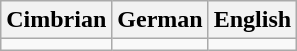<table class="wikitable">
<tr>
<th>Cimbrian</th>
<th>German</th>
<th>English</th>
</tr>
<tr>
<td></td>
<td></td>
<td></td>
</tr>
</table>
